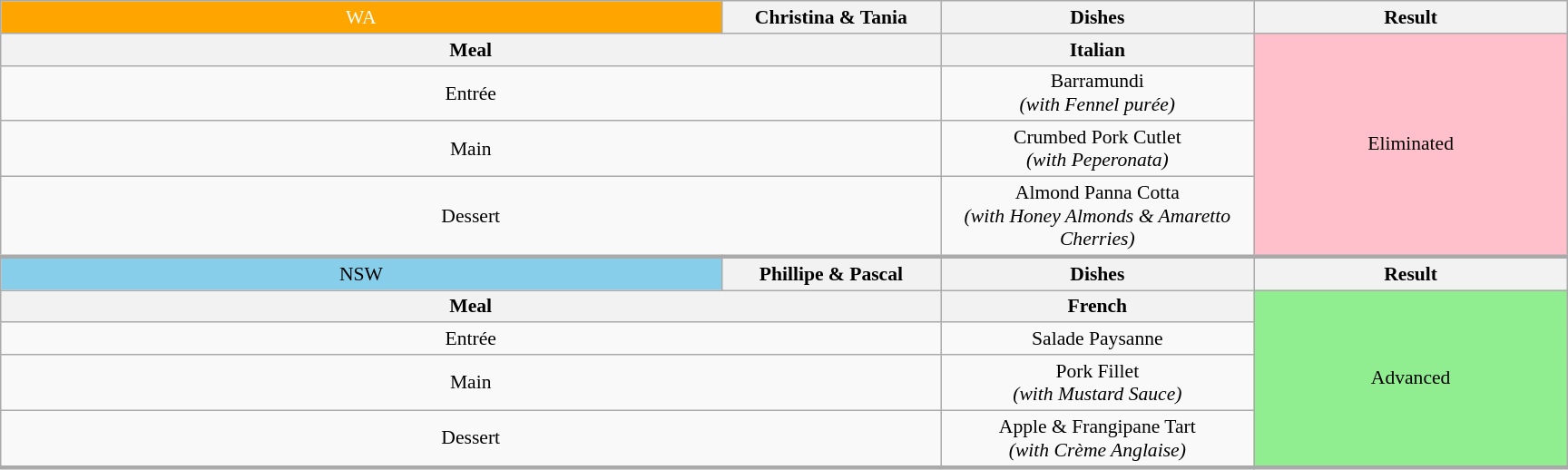<table class="wikitable plainrowheaders" style="text-align:center; font-size:90%; width:80em;">
<tr>
<td style="background:orange; color:white;">WA</td>
<th style="width:14%" scope="row">Christina & Tania</th>
<th style="width:20%;"  >Dishes</th>
<th style="width:20%;" >Result</th>
</tr>
<tr>
<th colspan="2">Meal</th>
<th>Italian</th>
<td rowspan="4" bgcolor="pink">Eliminated</td>
</tr>
<tr>
<td colspan="2">Entrée</td>
<td>Barramundi<br><em>(with Fennel purée)</em></td>
</tr>
<tr>
<td colspan="2">Main</td>
<td>Crumbed Pork Cutlet<br><em>(with Peperonata)</em></td>
</tr>
<tr>
<td colspan="2">Dessert</td>
<td>Almond Panna Cotta<br><em>(with Honey Almonds & Amaretto Cherries)</em></td>
</tr>
<tr style="border-top:3px solid #aaa;">
<td bgcolor="skyblue">NSW</td>
<th scope="row">Phillipe & Pascal</th>
<th style="width:20%;" >Dishes</th>
<th style="width:20%;" >Result</th>
</tr>
<tr>
<th colspan="2">Meal</th>
<th>French</th>
<td rowspan="4" bgcolor="lightgreen">Advanced</td>
</tr>
<tr>
<td colspan="2">Entrée</td>
<td>Salade Paysanne</td>
</tr>
<tr>
<td colspan="2">Main</td>
<td>Pork Fillet<br><em>(with Mustard Sauce)</em></td>
</tr>
<tr>
<td colspan="2">Dessert</td>
<td>Apple & Frangipane Tart<br><em>(with Crème Anglaise)</em></td>
</tr>
<tr style="border-top:3px solid #aaa;">
</tr>
</table>
